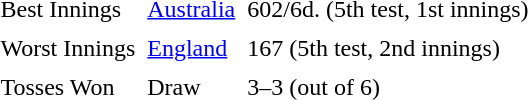<table cellpadding=3>
<tr>
<td>Best Innings</td>
<td><a href='#'>Australia</a></td>
<td>602/6d. (5th test, 1st innings)</td>
</tr>
<tr>
<td>Worst Innings</td>
<td><a href='#'>England</a></td>
<td>167 (5th test, 2nd innings)</td>
</tr>
<tr>
<td>Tosses Won</td>
<td>Draw</td>
<td>3–3 (out of 6)</td>
</tr>
</table>
